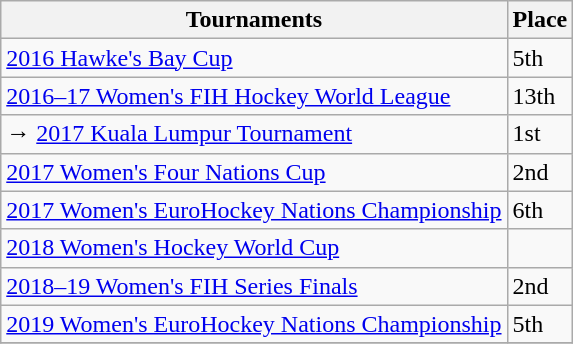<table class="wikitable collapsible">
<tr>
<th>Tournaments</th>
<th>Place</th>
</tr>
<tr>
<td><a href='#'>2016 Hawke's Bay Cup</a></td>
<td>5th</td>
</tr>
<tr>
<td><a href='#'>2016–17 Women's FIH Hockey World League</a></td>
<td>13th</td>
</tr>
<tr>
<td>→ <a href='#'>2017 Kuala Lumpur Tournament</a></td>
<td>1st</td>
</tr>
<tr>
<td><a href='#'>2017 Women's Four Nations Cup</a></td>
<td>2nd</td>
</tr>
<tr>
<td><a href='#'>2017 Women's EuroHockey Nations Championship</a></td>
<td>6th</td>
</tr>
<tr>
<td><a href='#'>2018 Women's Hockey World Cup</a></td>
<td></td>
</tr>
<tr>
<td><a href='#'>2018–19 Women's FIH Series Finals</a></td>
<td>2nd</td>
</tr>
<tr>
<td><a href='#'>2019 Women's EuroHockey Nations Championship</a></td>
<td>5th</td>
</tr>
<tr>
</tr>
</table>
